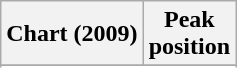<table class="wikitable sortable">
<tr>
<th>Chart (2009)</th>
<th>Peak<br>position</th>
</tr>
<tr>
</tr>
<tr>
</tr>
</table>
